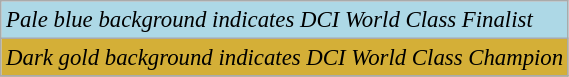<table class="wikitable" style="font-size:95%;">
<tr>
<td style="background-color:#add8e6"><em>Pale blue background indicates DCI World Class Finalist</em></td>
</tr>
<tr>
<td style="background-color:#d4af37"><em>Dark gold background indicates DCI World Class Champion</em></td>
</tr>
<tr>
</tr>
</table>
